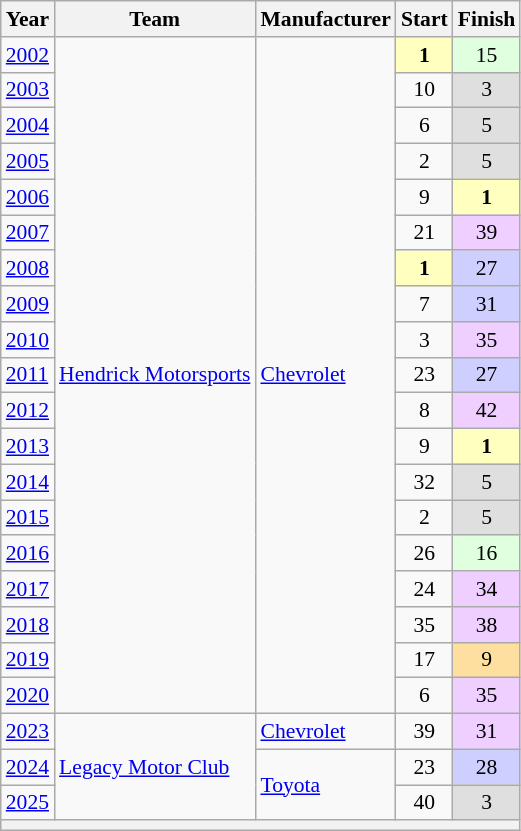<table class="wikitable" style="font-size: 90%;">
<tr>
<th>Year</th>
<th>Team</th>
<th>Manufacturer</th>
<th>Start</th>
<th>Finish</th>
</tr>
<tr>
<td><a href='#'>2002</a></td>
<td rowspan=19><a href='#'>Hendrick Motorsports</a></td>
<td rowspan="19"><a href='#'>Chevrolet</a></td>
<td align=center style="background:#FFFFBF;"><strong>1</strong></td>
<td align=center style="background:#DFFFDF;">15</td>
</tr>
<tr>
<td><a href='#'>2003</a></td>
<td align=center>10</td>
<td align=center style="background:#DFDFDF;">3</td>
</tr>
<tr>
<td><a href='#'>2004</a></td>
<td align=center>6</td>
<td align=center style="background:#DFDFDF;">5</td>
</tr>
<tr>
<td><a href='#'>2005</a></td>
<td align=center>2</td>
<td align=center style="background:#DFDFDF;">5</td>
</tr>
<tr>
<td><a href='#'>2006</a></td>
<td align=center>9</td>
<td align=center style="background:#FFFFBF;"><strong>1</strong></td>
</tr>
<tr>
<td><a href='#'>2007</a></td>
<td align=center>21</td>
<td align=center style="background:#EFCFFF;">39</td>
</tr>
<tr>
<td><a href='#'>2008</a></td>
<td align=center style="background:#FFFFBF;"><strong>1</strong></td>
<td align=center style="background:#CFCFFF;">27</td>
</tr>
<tr>
<td><a href='#'>2009</a></td>
<td align=center>7</td>
<td align=center style="background:#CFCFFF;">31</td>
</tr>
<tr>
<td><a href='#'>2010</a></td>
<td align=center>3</td>
<td align=center style="background:#EFCFFF;">35</td>
</tr>
<tr>
<td><a href='#'>2011</a></td>
<td align=center>23</td>
<td align=center style="background:#CFCFFF;">27</td>
</tr>
<tr>
<td><a href='#'>2012</a></td>
<td align=center>8</td>
<td align=center style="background:#EFCFFF;">42</td>
</tr>
<tr>
<td><a href='#'>2013</a></td>
<td align=center>9</td>
<td align=center style="background:#FFFFBF;"><strong>1</strong></td>
</tr>
<tr>
<td><a href='#'>2014</a></td>
<td align=center>32</td>
<td align=center style="background:#DFDFDF;">5</td>
</tr>
<tr>
<td><a href='#'>2015</a></td>
<td align=center>2</td>
<td align=center style="background:#DFDFDF;">5</td>
</tr>
<tr>
<td><a href='#'>2016</a></td>
<td align=center>26</td>
<td align=center style="background:#DFFFDF;">16</td>
</tr>
<tr>
<td><a href='#'>2017</a></td>
<td align=center>24</td>
<td align=center style="background:#EFCFFF;">34</td>
</tr>
<tr>
<td><a href='#'>2018</a></td>
<td align=center>35</td>
<td align=center style="background:#EFCFFF;">38</td>
</tr>
<tr>
<td><a href='#'>2019</a></td>
<td align=center>17</td>
<td align=center style="background:#FFDF9F;">9</td>
</tr>
<tr>
<td><a href='#'>2020</a></td>
<td align=center>6</td>
<td style="text-align:center; background:#efcfff;">35</td>
</tr>
<tr>
<td><a href='#'>2023</a></td>
<td rowspan=3><a href='#'>Legacy Motor Club</a></td>
<td><a href='#'>Chevrolet</a></td>
<td align=center>39</td>
<td style="text-align:center; background:#efcfff;">31</td>
</tr>
<tr>
<td><a href='#'>2024</a></td>
<td rowspan=2><a href='#'>Toyota</a></td>
<td align=center>23</td>
<td align=center style="background:#CFCFFF;">28</td>
</tr>
<tr>
<td><a href='#'>2025</a></td>
<td align=center>40</td>
<td align=center style="background:#DFDFDF;">3</td>
</tr>
<tr>
<th colspan="5"></th>
</tr>
</table>
